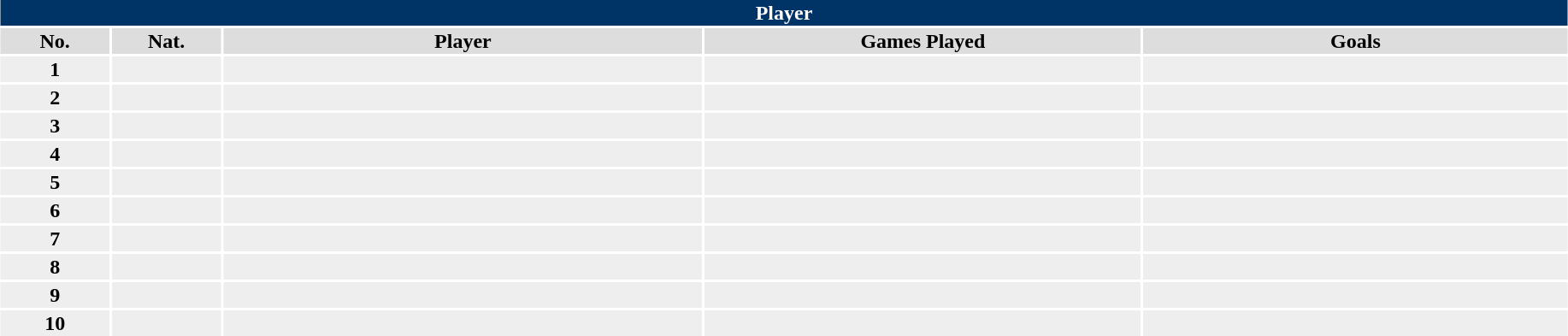<table class="toccolours"  style="width:97%; clear:both; margin:1.5em auto; text-align:center;">
<tr>
<th colspan="11" style="background:#003366; color:#FFFFFF;">Player</th>
</tr>
<tr style="background:#ddd;">
<th width=7%>No.</th>
<th width=7%>Nat.</th>
<th !width=30%>Player</th>
<th width=28%>Games Played</th>
<th widith=28%>Goals</th>
</tr>
<tr style="background:#eee;">
<td><strong>1</strong></td>
<td></td>
<td></td>
<td></td>
<td></td>
</tr>
<tr style="background:#eee;">
<td><strong>2</strong></td>
<td></td>
<td></td>
<td></td>
<td></td>
</tr>
<tr style="background:#eee;">
<td><strong>3</strong></td>
<td></td>
<td></td>
<td></td>
<td></td>
</tr>
<tr style="background:#eee;">
<td><strong>4</strong></td>
<td></td>
<td></td>
<td></td>
<td></td>
</tr>
<tr style="background:#eee;">
<td><strong>5</strong></td>
<td></td>
<td></td>
<td></td>
<td></td>
</tr>
<tr style="background:#eee;">
<td><strong>6</strong></td>
<td></td>
<td></td>
<td></td>
<td></td>
</tr>
<tr style="background:#eee;">
<td><strong>7</strong></td>
<td></td>
<td></td>
<td></td>
<td></td>
</tr>
<tr style="background:#eee;">
<td><strong>8</strong></td>
<td></td>
<td></td>
<td></td>
<td></td>
</tr>
<tr style="background:#eee;">
<td><strong>9</strong></td>
<td></td>
<td></td>
<td></td>
<td></td>
</tr>
<tr style="background:#eee;">
<td><strong>10</strong></td>
<td></td>
<td></td>
<td></td>
<td></td>
</tr>
</table>
